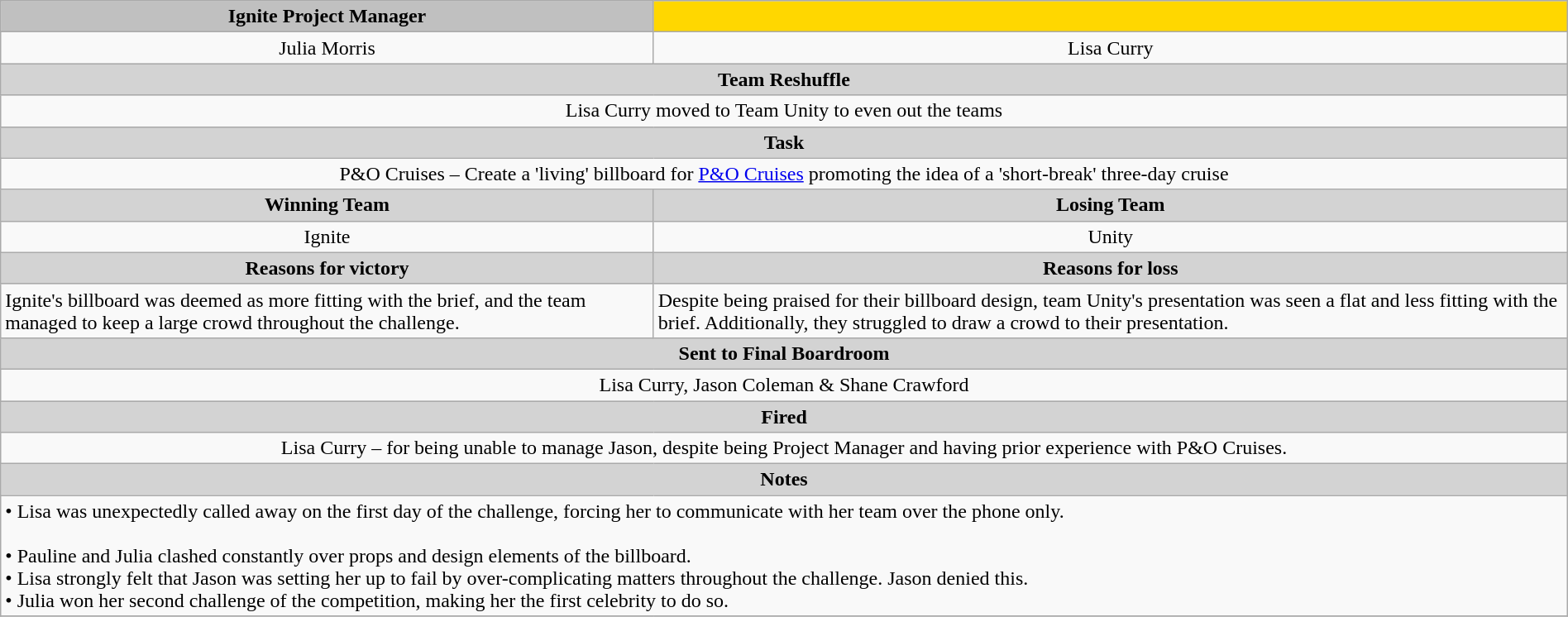<table class="wikitable" style="text-align: center; width:100%">
<tr>
<th style="text-align:center; background:silver;">Ignite Project Manager</th>
<th style="text-align:center; background:gold;"></th>
</tr>
<tr>
<td>Julia Morris</td>
<td>Lisa Curry</td>
</tr>
<tr>
<th colspan="2" style="text-align:center; background:lightgrey;">Team Reshuffle</th>
</tr>
<tr>
<td colspan="2">Lisa Curry moved to Team Unity to even out the teams</td>
</tr>
<tr>
<th colspan="2" style="text-align:center; background:lightgrey;">Task</th>
</tr>
<tr>
<td colspan="2">P&O Cruises – Create a 'living' billboard for <a href='#'>P&O Cruises</a> promoting the idea of a 'short-break' three-day cruise</td>
</tr>
<tr>
<th style="text-align:center; background:lightgrey;">Winning Team</th>
<th style="text-align:center; background:lightgrey;">Losing Team</th>
</tr>
<tr>
<td>Ignite</td>
<td>Unity</td>
</tr>
<tr>
<th style="text-align:center; background:lightgrey;">Reasons for victory</th>
<th style="text-align:center; background:lightgrey;">Reasons for loss</th>
</tr>
<tr style="text-align: left;">
<td>Ignite's billboard was deemed as more fitting with the brief, and the team managed to keep a large crowd throughout the challenge.</td>
<td>Despite being praised for their billboard design, team Unity's presentation was seen a flat and less fitting with the brief. Additionally, they struggled to draw a crowd to their presentation.</td>
</tr>
<tr>
<th colspan="2" style="text-align:center; background:lightgrey;">Sent to Final Boardroom</th>
</tr>
<tr>
<td colspan="2">Lisa Curry, Jason Coleman & Shane Crawford</td>
</tr>
<tr>
<th colspan="2" style="text-align:center; background:lightgrey;">Fired</th>
</tr>
<tr>
<td colspan="2">Lisa Curry – for being unable to manage Jason, despite being Project Manager and having prior experience with P&O Cruises.</td>
</tr>
<tr>
<th colspan="2" style="text-align:center; background:lightgrey;">Notes</th>
</tr>
<tr style="text-align: left;">
<td colspan="2">• Lisa was unexpectedly called away on the first day of the challenge, forcing her to communicate with her team over the phone only.<br><br>• Pauline and Julia clashed constantly over props and design elements of the billboard.<br>
• Lisa strongly felt that Jason was setting her up to fail by over-complicating matters throughout the challenge. Jason denied this.<br>
• Julia won her second challenge of the competition, making her the first celebrity to do so.</td>
</tr>
<tr>
</tr>
</table>
